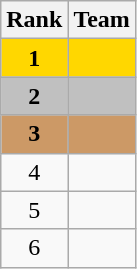<table class="wikitable" style="text-align:center">
<tr>
<th>Rank</th>
<th>Team</th>
</tr>
<tr bgcolor="gold">
<td><strong>1</strong></td>
<td align="left"><strong></strong></td>
</tr>
<tr bgcolor="silver">
<td><strong>2</strong></td>
<td align="left"><strong></strong></td>
</tr>
<tr bgcolor="#CC9966">
<td><strong>3</strong></td>
<td align="left"><strong></strong></td>
</tr>
<tr>
<td>4</td>
<td align="left"></td>
</tr>
<tr>
<td>5</td>
<td align="left"></td>
</tr>
<tr>
<td>6</td>
<td align="left"></td>
</tr>
</table>
